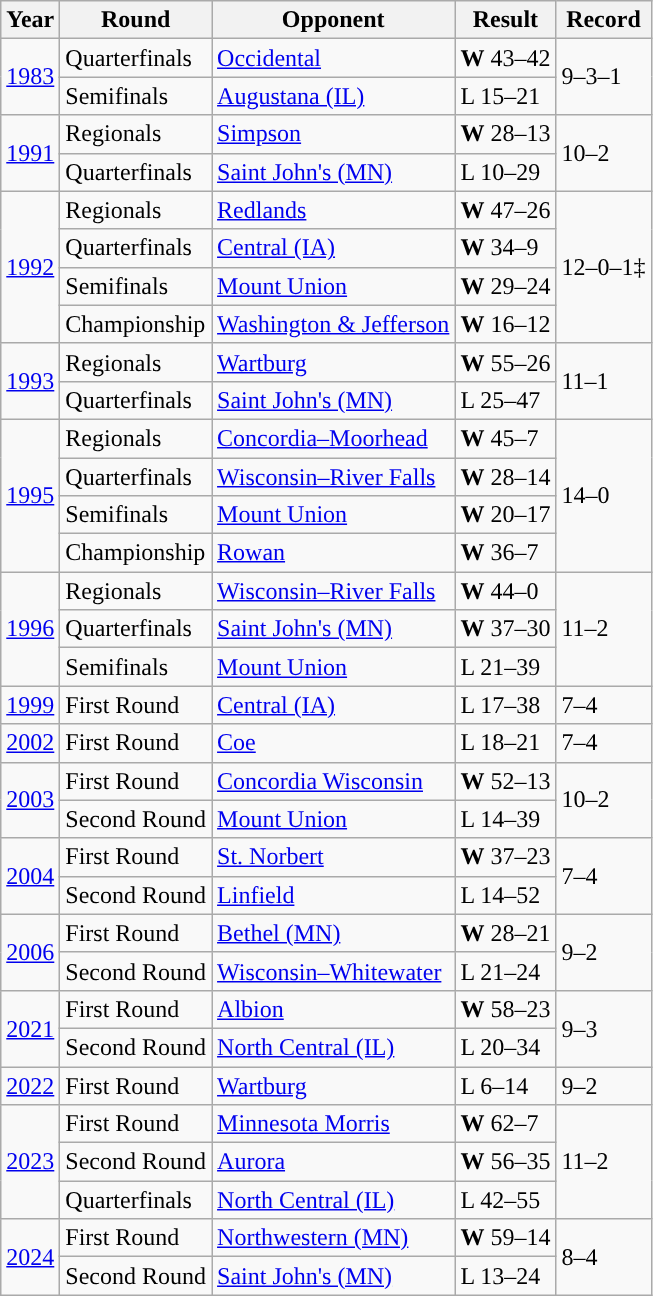<table class="wikitable">
<tr>
<th width=px>Year</th>
<th width=px>Round</th>
<th width=px>Opponent</th>
<th width=px>Result</th>
<th width=px>Record</th>
</tr>
<tr>
<td rowspan="2"><a href='#'>1983</a></td>
<td>Quarterfinals</td>
<td><a href='#'>Occidental</a></td>
<td><strong>W</strong> 43–42</td>
<td rowspan="2">9–3–1</td>
</tr>
<tr>
<td>Semifinals</td>
<td><a href='#'>Augustana (IL)</a></td>
<td>L 15–21</td>
</tr>
<tr>
<td rowspan="2"><a href='#'>1991</a></td>
<td>Regionals</td>
<td><a href='#'>Simpson</a></td>
<td><strong>W</strong> 28–13</td>
<td rowspan="2">10–2</td>
</tr>
<tr>
<td>Quarterfinals</td>
<td><a href='#'>Saint John's (MN)</a></td>
<td>L 10–29</td>
</tr>
<tr>
<td rowspan="4"><a href='#'>1992</a></td>
<td>Regionals</td>
<td><a href='#'>Redlands</a></td>
<td><strong>W</strong> 47–26</td>
<td rowspan="4">12–0–1‡</td>
</tr>
<tr>
<td>Quarterfinals</td>
<td><a href='#'>Central (IA)</a></td>
<td><strong>W</strong> 34–9</td>
</tr>
<tr>
<td>Semifinals</td>
<td><a href='#'>Mount Union</a></td>
<td><strong>W</strong> 29–24</td>
</tr>
<tr>
<td>Championship</td>
<td><a href='#'>Washington & Jefferson</a></td>
<td><strong>W</strong> 16–12</td>
</tr>
<tr>
<td rowspan="2"><a href='#'>1993</a></td>
<td>Regionals</td>
<td><a href='#'>Wartburg</a></td>
<td><strong>W</strong> 55–26</td>
<td rowspan="2">11–1</td>
</tr>
<tr>
<td>Quarterfinals</td>
<td><a href='#'>Saint John's (MN)</a></td>
<td>L 25–47</td>
</tr>
<tr>
<td rowspan="4"><a href='#'>1995</a></td>
<td>Regionals</td>
<td><a href='#'>Concordia–Moorhead</a></td>
<td><strong>W</strong> 45–7</td>
<td rowspan="4">14–0</td>
</tr>
<tr>
<td>Quarterfinals</td>
<td><a href='#'>Wisconsin–River Falls</a></td>
<td><strong>W</strong> 28–14</td>
</tr>
<tr>
<td>Semifinals</td>
<td><a href='#'>Mount Union</a></td>
<td><strong>W</strong> 20–17</td>
</tr>
<tr>
<td>Championship</td>
<td><a href='#'>Rowan</a></td>
<td><strong>W</strong> 36–7</td>
</tr>
<tr>
<td rowspan="3"><a href='#'>1996</a></td>
<td>Regionals</td>
<td><a href='#'>Wisconsin–River Falls</a></td>
<td><strong>W</strong> 44–0</td>
<td rowspan="3">11–2</td>
</tr>
<tr>
<td>Quarterfinals</td>
<td><a href='#'>Saint John's (MN)</a></td>
<td><strong>W</strong> 37–30</td>
</tr>
<tr>
<td>Semifinals</td>
<td><a href='#'>Mount Union</a></td>
<td>L 21–39</td>
</tr>
<tr>
<td><a href='#'>1999</a></td>
<td>First Round</td>
<td><a href='#'>Central (IA)</a></td>
<td>L 17–38</td>
<td>7–4</td>
</tr>
<tr>
<td><a href='#'>2002</a></td>
<td>First Round</td>
<td><a href='#'>Coe</a></td>
<td>L 18–21</td>
<td>7–4</td>
</tr>
<tr>
<td rowspan="2"><a href='#'>2003</a></td>
<td>First Round</td>
<td><a href='#'>Concordia Wisconsin</a></td>
<td><strong>W</strong> 52–13</td>
<td rowspan="2">10–2</td>
</tr>
<tr>
<td>Second Round</td>
<td><a href='#'>Mount Union</a></td>
<td>L 14–39</td>
</tr>
<tr>
<td rowspan="2"><a href='#'>2004</a></td>
<td>First Round</td>
<td><a href='#'>St. Norbert</a></td>
<td><strong>W</strong> 37–23</td>
<td rowspan="2">7–4</td>
</tr>
<tr>
<td>Second Round</td>
<td><a href='#'>Linfield</a></td>
<td>L 14–52</td>
</tr>
<tr>
<td rowspan="2"><a href='#'>2006</a></td>
<td>First Round</td>
<td><a href='#'>Bethel (MN)</a></td>
<td><strong>W</strong> 28–21</td>
<td rowspan="2">9–2</td>
</tr>
<tr>
<td>Second Round</td>
<td><a href='#'>Wisconsin–Whitewater</a></td>
<td>L 21–24</td>
</tr>
<tr>
<td rowspan="2"><a href='#'>2021</a></td>
<td>First Round</td>
<td><a href='#'>Albion</a></td>
<td><strong>W</strong> 58–23</td>
<td rowspan="2">9–3</td>
</tr>
<tr>
<td>Second Round</td>
<td><a href='#'>North Central (IL)</a></td>
<td>L 20–34</td>
</tr>
<tr>
<td><a href='#'>2022</a></td>
<td>First Round</td>
<td><a href='#'>Wartburg</a></td>
<td>L 6–14</td>
<td>9–2</td>
</tr>
<tr>
<td rowspan="3"><a href='#'>2023</a></td>
<td>First Round</td>
<td><a href='#'>Minnesota Morris</a></td>
<td><strong>W</strong> 62–7</td>
<td rowspan="3">11–2</td>
</tr>
<tr>
<td>Second Round</td>
<td><a href='#'>Aurora</a></td>
<td><strong>W</strong> 56–35</td>
</tr>
<tr>
<td>Quarterfinals</td>
<td><a href='#'>North Central (IL)</a></td>
<td>L 42–55</td>
</tr>
<tr>
<td rowspan="2"><a href='#'>2024</a></td>
<td>First Round</td>
<td><a href='#'>Northwestern (MN)</a></td>
<td><strong>W</strong> 59–14</td>
<td rowspan="2">8–4</td>
</tr>
<tr>
<td>Second Round</td>
<td><a href='#'>Saint John's (MN)</a></td>
<td>L 13–24</td>
</tr>
</table>
